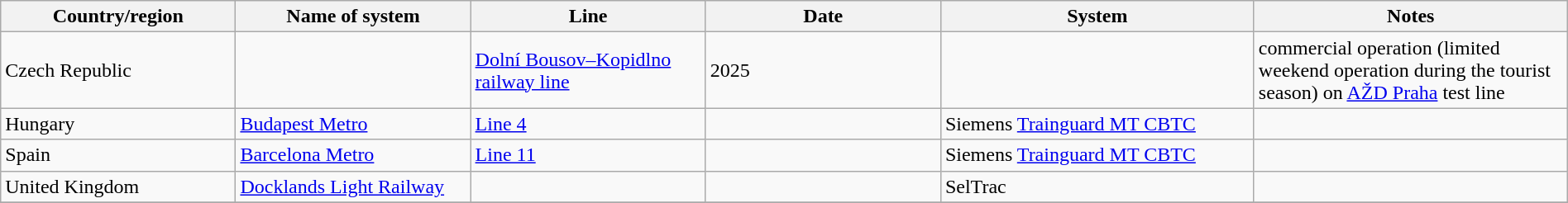<table class="wikitable sortable" style="width:100%">
<tr>
<th style="width:15%">Country/region</th>
<th style="width:15%">Name of system</th>
<th style="width:15%">Line</th>
<th style="width:15%">Date</th>
<th style="width:20%">System</th>
<th style="width:20%">Notes</th>
</tr>
<tr>
<td>Czech Republic</td>
<td></td>
<td><a href='#'>Dolní Bousov–Kopidlno railway line</a></td>
<td>2025</td>
<td></td>
<td>commercial operation (limited weekend operation during the tourist season) on <a href='#'>AŽD Praha</a> test line</td>
</tr>
<tr>
<td>Hungary</td>
<td><a href='#'>Budapest Metro</a></td>
<td><a href='#'>Line 4</a></td>
<td></td>
<td>Siemens <a href='#'>Trainguard MT CBTC</a></td>
<td></td>
</tr>
<tr>
<td>Spain</td>
<td><a href='#'>Barcelona Metro</a></td>
<td><a href='#'>Line 11</a></td>
<td></td>
<td>Siemens <a href='#'>Trainguard MT CBTC</a></td>
<td></td>
</tr>
<tr>
<td>United Kingdom</td>
<td><a href='#'>Docklands Light Railway</a></td>
<td></td>
<td></td>
<td>SelTrac</td>
<td></td>
</tr>
<tr>
</tr>
</table>
